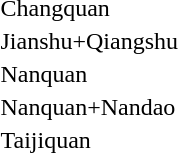<table>
<tr>
<td>Changquan</td>
<td></td>
<td></td>
<td></td>
</tr>
<tr>
<td>Jianshu+Qiangshu</td>
<td></td>
<td></td>
<td></td>
</tr>
<tr>
<td>Nanquan</td>
<td></td>
<td></td>
<td></td>
</tr>
<tr>
<td>Nanquan+Nandao</td>
<td></td>
<td></td>
<td></td>
</tr>
<tr>
<td>Taijiquan</td>
<td></td>
<td></td>
<td></td>
</tr>
</table>
